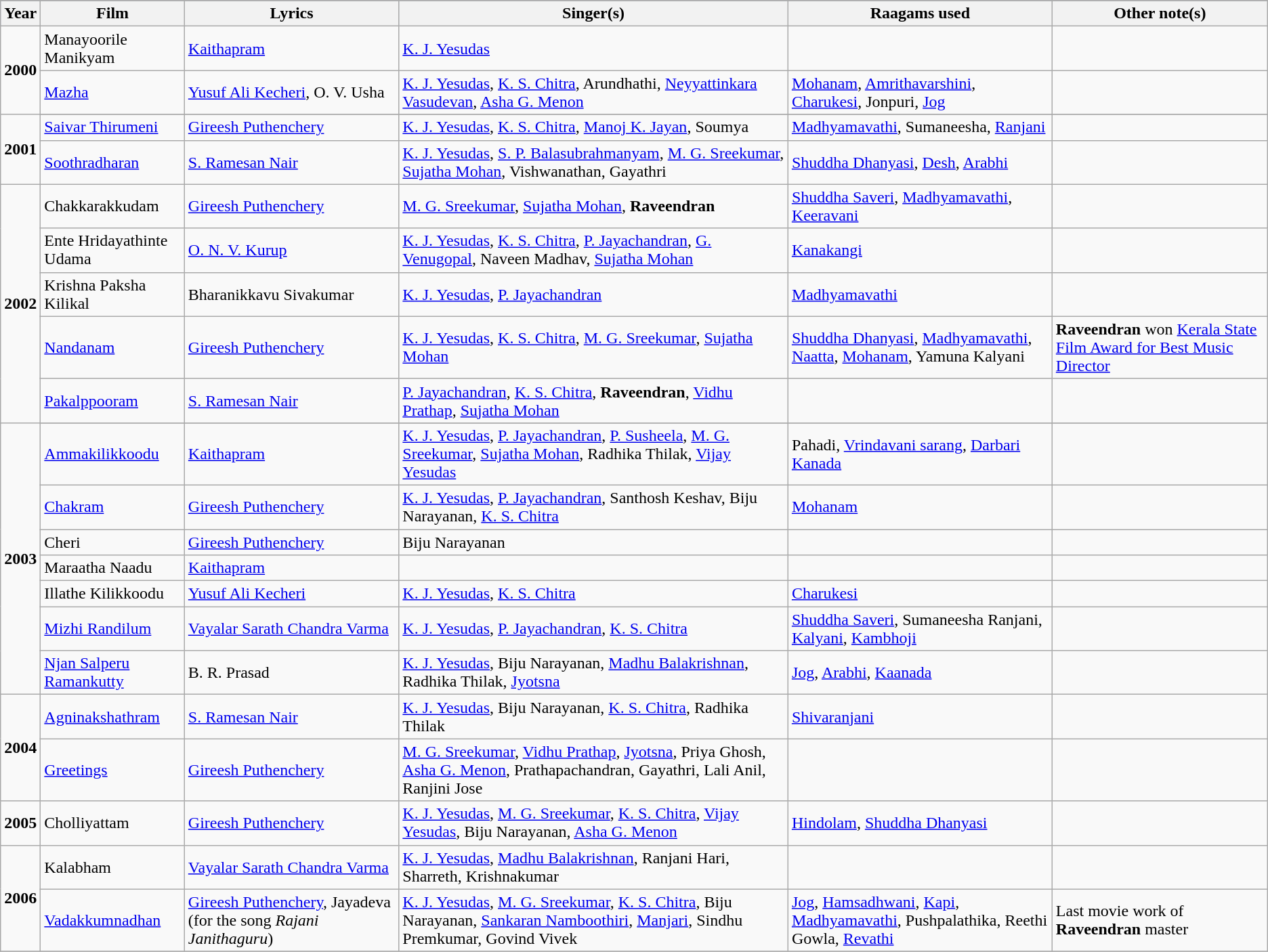<table | class="wikitable collapsible sortable">
<tr style="text-align:center;">
</tr>
<tr bgcolor="#b4cae3" align="center">
<th>Year</th>
<th>Film</th>
<th>Lyrics</th>
<th>Singer(s)</th>
<th>Raagams used</th>
<th>Other note(s)</th>
</tr>
<tr --->
<td style="text-align:center;" rowspan="2"><strong>2000</strong></td>
<td>Manayoorile Manikyam</td>
<td><a href='#'>Kaithapram</a></td>
<td><a href='#'>K. J. Yesudas</a></td>
<td></td>
<td></td>
</tr>
<tr --->
<td><a href='#'>Mazha</a></td>
<td><a href='#'>Yusuf Ali Kecheri</a>, O. V. Usha</td>
<td><a href='#'>K. J. Yesudas</a>, <a href='#'>K. S. Chitra</a>, Arundhathi, <a href='#'>Neyyattinkara Vasudevan</a>, <a href='#'>Asha G. Menon</a></td>
<td><a href='#'>Mohanam</a>, <a href='#'>Amrithavarshini</a>, <a href='#'>Charukesi</a>, Jonpuri, <a href='#'>Jog</a></td>
<td></td>
</tr>
<tr --->
<td style="text-align:center;" rowspan="3"><strong>2001</strong></td>
</tr>
<tr --->
<td><a href='#'>Saivar Thirumeni</a></td>
<td><a href='#'>Gireesh Puthenchery</a></td>
<td><a href='#'>K. J. Yesudas</a>, <a href='#'>K. S. Chitra</a>, <a href='#'>Manoj K. Jayan</a>, Soumya</td>
<td><a href='#'>Madhyamavathi</a>, Sumaneesha, <a href='#'>Ranjani</a></td>
<td></td>
</tr>
<tr --->
<td><a href='#'>Soothradharan</a></td>
<td><a href='#'>S. Ramesan Nair</a></td>
<td><a href='#'>K. J. Yesudas</a>, <a href='#'>S. P. Balasubrahmanyam</a>, <a href='#'>M. G. Sreekumar</a>, <a href='#'>Sujatha Mohan</a>, Vishwanathan, Gayathri</td>
<td><a href='#'>Shuddha Dhanyasi</a>, <a href='#'>Desh</a>, <a href='#'>Arabhi</a></td>
<td></td>
</tr>
<tr --->
<td style="text-align:center;" rowspan="5"><strong>2002</strong></td>
<td>Chakkarakkudam</td>
<td><a href='#'>Gireesh Puthenchery</a></td>
<td><a href='#'>M. G. Sreekumar</a>, <a href='#'>Sujatha Mohan</a>, <strong>Raveendran</strong></td>
<td><a href='#'>Shuddha Saveri</a>, <a href='#'>Madhyamavathi</a>, <a href='#'>Keeravani</a></td>
<td></td>
</tr>
<tr --->
<td>Ente Hridayathinte Udama</td>
<td><a href='#'>O. N. V. Kurup</a></td>
<td><a href='#'>K. J. Yesudas</a>, <a href='#'>K. S. Chitra</a>, <a href='#'>P. Jayachandran</a>, <a href='#'>G. Venugopal</a>, Naveen Madhav, <a href='#'>Sujatha Mohan</a></td>
<td><a href='#'>Kanakangi</a></td>
<td></td>
</tr>
<tr --->
<td>Krishna Paksha Kilikal</td>
<td>Bharanikkavu Sivakumar</td>
<td><a href='#'>K. J. Yesudas</a>, <a href='#'>P. Jayachandran</a></td>
<td><a href='#'>Madhyamavathi</a></td>
<td></td>
</tr>
<tr --->
<td><a href='#'>Nandanam</a></td>
<td><a href='#'>Gireesh Puthenchery</a></td>
<td><a href='#'>K. J. Yesudas</a>, <a href='#'>K. S. Chitra</a>, <a href='#'>M. G. Sreekumar</a>, <a href='#'>Sujatha Mohan</a></td>
<td><a href='#'>Shuddha Dhanyasi</a>, <a href='#'>Madhyamavathi</a>, <a href='#'>Naatta</a>, <a href='#'>Mohanam</a>, Yamuna Kalyani</td>
<td><strong>Raveendran</strong> won <a href='#'>Kerala State Film Award for Best Music Director</a></td>
</tr>
<tr --->
<td><a href='#'>Pakalppooram</a></td>
<td><a href='#'>S. Ramesan Nair</a></td>
<td><a href='#'>P. Jayachandran</a>, <a href='#'>K. S. Chitra</a>, <strong>Raveendran</strong>, <a href='#'>Vidhu Prathap</a>, <a href='#'>Sujatha Mohan</a></td>
<td></td>
<td></td>
</tr>
<tr --->
<td style="text-align:center;" rowspan="8"><strong>2003</strong></td>
</tr>
<tr --->
<td><a href='#'>Ammakilikkoodu</a></td>
<td><a href='#'>Kaithapram</a></td>
<td><a href='#'>K. J. Yesudas</a>, <a href='#'>P. Jayachandran</a>, <a href='#'>P. Susheela</a>, <a href='#'>M. G. Sreekumar</a>, <a href='#'>Sujatha Mohan</a>, Radhika Thilak, <a href='#'>Vijay Yesudas</a></td>
<td>Pahadi, <a href='#'>Vrindavani sarang</a>, <a href='#'>Darbari Kanada</a></td>
<td></td>
</tr>
<tr --->
<td><a href='#'>Chakram</a></td>
<td><a href='#'>Gireesh Puthenchery</a></td>
<td><a href='#'>K. J. Yesudas</a>, <a href='#'>P. Jayachandran</a>, Santhosh Keshav, Biju Narayanan, <a href='#'>K. S. Chitra</a></td>
<td><a href='#'>Mohanam</a></td>
<td></td>
</tr>
<tr --->
<td>Cheri</td>
<td><a href='#'>Gireesh Puthenchery</a></td>
<td>Biju Narayanan</td>
<td></td>
<td></td>
</tr>
<tr --->
<td>Maraatha Naadu</td>
<td><a href='#'>Kaithapram</a></td>
<td></td>
<td></td>
<td></td>
</tr>
<tr --->
<td>Illathe Kilikkoodu</td>
<td><a href='#'>Yusuf Ali Kecheri</a></td>
<td><a href='#'>K. J. Yesudas</a>, <a href='#'>K. S. Chitra</a></td>
<td><a href='#'>Charukesi</a></td>
<td></td>
</tr>
<tr --->
<td><a href='#'>Mizhi Randilum</a></td>
<td><a href='#'>Vayalar Sarath Chandra Varma</a></td>
<td><a href='#'>K. J. Yesudas</a>, <a href='#'>P. Jayachandran</a>, <a href='#'>K. S. Chitra</a></td>
<td><a href='#'>Shuddha Saveri</a>, Sumaneesha Ranjani, <a href='#'>Kalyani</a>, <a href='#'>Kambhoji</a></td>
<td></td>
</tr>
<tr --->
<td><a href='#'>Njan Salperu Ramankutty</a></td>
<td>B. R. Prasad</td>
<td><a href='#'>K. J. Yesudas</a>, Biju Narayanan, <a href='#'>Madhu Balakrishnan</a>, Radhika Thilak, <a href='#'>Jyotsna</a></td>
<td><a href='#'>Jog</a>, <a href='#'>Arabhi</a>, <a href='#'>Kaanada</a></td>
<td></td>
</tr>
<tr --->
<td style="text-align:center;" rowspan="2"><strong>2004</strong></td>
<td><a href='#'>Agninakshathram</a></td>
<td><a href='#'>S. Ramesan Nair</a></td>
<td><a href='#'>K. J. Yesudas</a>, Biju Narayanan, <a href='#'>K. S. Chitra</a>, Radhika Thilak</td>
<td><a href='#'>Shivaranjani</a></td>
<td></td>
</tr>
<tr --->
<td><a href='#'>Greetings</a></td>
<td><a href='#'>Gireesh Puthenchery</a></td>
<td><a href='#'>M. G. Sreekumar</a>, <a href='#'>Vidhu Prathap</a>, <a href='#'>Jyotsna</a>, Priya Ghosh, <a href='#'>Asha G. Menon</a>, Prathapachandran, Gayathri, Lali Anil, Ranjini Jose</td>
<td></td>
<td></td>
</tr>
<tr --->
<td style="text-align:center;"><strong>2005</strong></td>
<td>Cholliyattam</td>
<td><a href='#'>Gireesh Puthenchery</a></td>
<td><a href='#'>K. J. Yesudas</a>, <a href='#'>M. G. Sreekumar</a>, <a href='#'>K. S. Chitra</a>, <a href='#'>Vijay Yesudas</a>, Biju Narayanan, <a href='#'>Asha G. Menon</a></td>
<td><a href='#'>Hindolam</a>, <a href='#'>Shuddha Dhanyasi</a></td>
<td></td>
</tr>
<tr --->
<td style="text-align:center;" rowspan="2"><strong>2006</strong></td>
<td>Kalabham</td>
<td><a href='#'>Vayalar Sarath Chandra Varma</a></td>
<td><a href='#'>K. J. Yesudas</a>, <a href='#'>Madhu Balakrishnan</a>, Ranjani Hari, Sharreth, Krishnakumar</td>
<td></td>
<td></td>
</tr>
<tr --->
<td><a href='#'>Vadakkumnadhan</a></td>
<td><a href='#'>Gireesh Puthenchery</a>, Jayadeva (for the song <em>Rajani Janithaguru</em>)</td>
<td><a href='#'>K. J. Yesudas</a>, <a href='#'>M. G. Sreekumar</a>, <a href='#'>K. S. Chitra</a>, Biju Narayanan, <a href='#'>Sankaran Namboothiri</a>, <a href='#'>Manjari</a>, Sindhu Premkumar, Govind Vivek</td>
<td><a href='#'>Jog</a>, <a href='#'>Hamsadhwani</a>, <a href='#'>Kapi</a>, <a href='#'>Madhyamavathi</a>, Pushpalathika, Reethi Gowla, <a href='#'>Revathi</a></td>
<td>Last movie work of <strong>Raveendran</strong> master</td>
</tr>
<tr --->
</tr>
</table>
